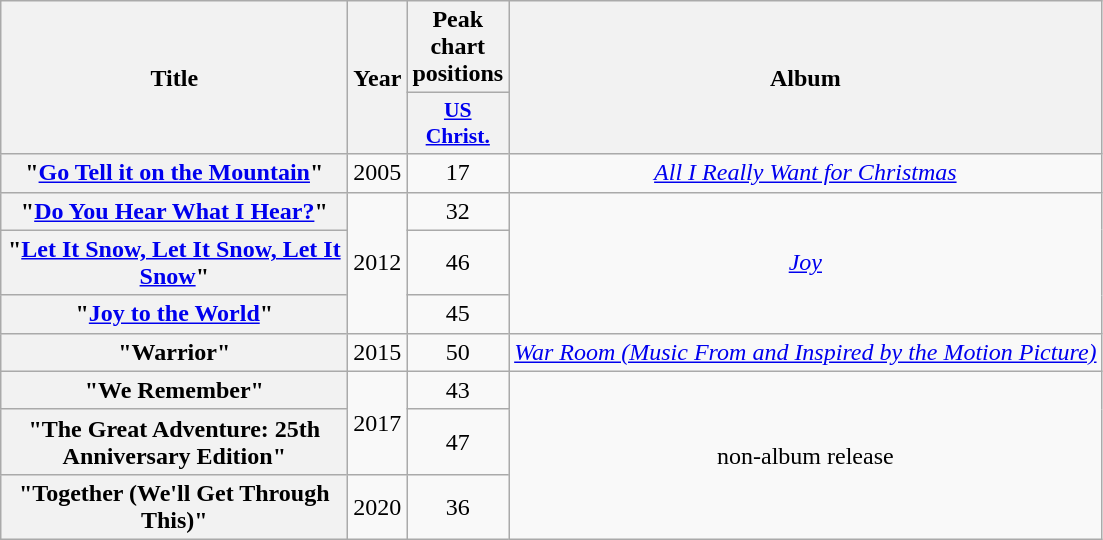<table class="wikitable plainrowheaders" style="text-align:center;">
<tr>
<th scope="col" rowspan="2" style="width:14em;">Title</th>
<th scope="col" rowspan="2" style="width:1em;">Year</th>
<th scope="col" colspan="1">Peak chart positions</th>
<th scope="col" rowspan="2">Album</th>
</tr>
<tr>
<th style="width:3em; font-size:90%"><a href='#'>US<br>Christ.</a><br></th>
</tr>
<tr>
<th scope="row">"<a href='#'>Go Tell it on the Mountain</a>"</th>
<td>2005</td>
<td>17</td>
<td><em><a href='#'>All I Really Want for Christmas</a></em></td>
</tr>
<tr>
<th scope="row">"<a href='#'>Do You Hear What I Hear?</a>"</th>
<td rowspan="3">2012</td>
<td>32</td>
<td rowspan="3"><em><a href='#'>Joy</a></em></td>
</tr>
<tr>
<th scope="row">"<a href='#'>Let It Snow, Let It Snow, Let It Snow</a>"</th>
<td>46</td>
</tr>
<tr>
<th scope="row">"<a href='#'>Joy to the World</a>"</th>
<td>45</td>
</tr>
<tr>
<th scope="row">"Warrior"</th>
<td>2015</td>
<td>50</td>
<td><em><a href='#'>War Room (Music From and Inspired by the Motion Picture)</a></em></td>
</tr>
<tr>
<th scope="row">"We Remember"</th>
<td rowspan="2">2017</td>
<td>43</td>
<td rowspan="3">non-album release</td>
</tr>
<tr>
<th scope="row">"The Great Adventure: 25th Anniversary Edition" </th>
<td>47</td>
</tr>
<tr>
<th scope="row">"Together (We'll Get Through This)" </th>
<td>2020</td>
<td>36</td>
</tr>
</table>
